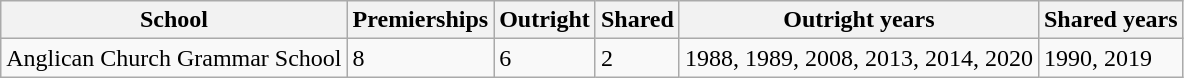<table class="wikitable sortable">
<tr>
<th>School</th>
<th>Premierships</th>
<th>Outright</th>
<th>Shared</th>
<th>Outright years</th>
<th>Shared years</th>
</tr>
<tr>
<td>Anglican Church Grammar School</td>
<td>8</td>
<td>6</td>
<td>2</td>
<td>1988, 1989, 2008, 2013, 2014, 2020</td>
<td>1990, 2019</td>
</tr>
</table>
